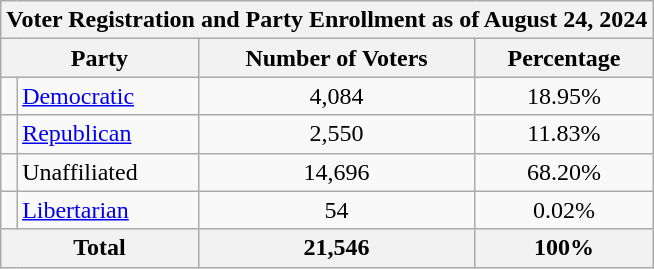<table class=wikitable>
<tr>
<th colspan = 6>Voter Registration and Party Enrollment as of August 24, 2024</th>
</tr>
<tr>
<th colspan = 2>Party</th>
<th>Number of Voters</th>
<th>Percentage</th>
</tr>
<tr>
<td></td>
<td><a href='#'>Democratic</a></td>
<td style="text-align:center;">4,084</td>
<td style="text-align:center;">18.95%</td>
</tr>
<tr>
<td></td>
<td><a href='#'>Republican</a></td>
<td style="text-align:center;">2,550</td>
<td style="text-align:center;">11.83%</td>
</tr>
<tr>
<td></td>
<td>Unaffiliated</td>
<td style="text-align:center;">14,696</td>
<td style="text-align:center;">68.20%</td>
</tr>
<tr>
<td></td>
<td><a href='#'>Libertarian</a></td>
<td style="text-align:center;">54</td>
<td style="text-align:center;">0.02%</td>
</tr>
<tr>
<th colspan = 2>Total</th>
<th style="text-align:center;">21,546</th>
<th style="text-align:center;">100%</th>
</tr>
</table>
